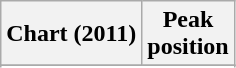<table class="wikitable sortable">
<tr>
<th>Chart (2011)</th>
<th>Peak<br>position</th>
</tr>
<tr>
</tr>
<tr>
</tr>
<tr>
</tr>
<tr>
</tr>
</table>
